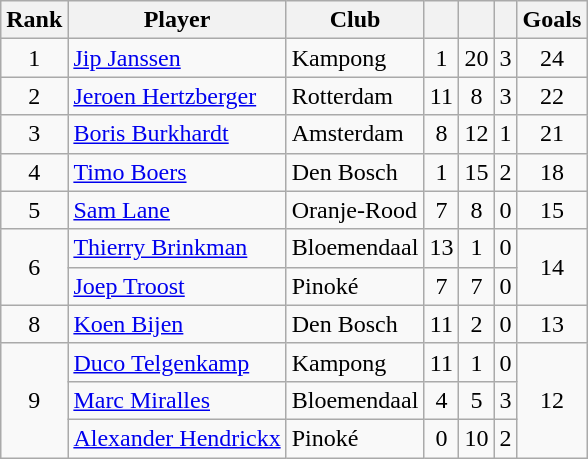<table class="wikitable" style="text-align:center">
<tr>
<th>Rank</th>
<th>Player</th>
<th>Club</th>
<th></th>
<th></th>
<th></th>
<th>Goals</th>
</tr>
<tr>
<td>1</td>
<td align=left> <a href='#'>Jip Janssen</a></td>
<td align=left>Kampong</td>
<td>1</td>
<td>20</td>
<td>3</td>
<td>24</td>
</tr>
<tr>
<td>2</td>
<td align=left> <a href='#'>Jeroen Hertzberger</a></td>
<td align=left>Rotterdam</td>
<td>11</td>
<td>8</td>
<td>3</td>
<td>22</td>
</tr>
<tr>
<td>3</td>
<td align=left> <a href='#'>Boris Burkhardt</a></td>
<td align=left>Amsterdam</td>
<td>8</td>
<td>12</td>
<td>1</td>
<td>21</td>
</tr>
<tr>
<td>4</td>
<td align=left> <a href='#'>Timo Boers</a></td>
<td align=left>Den Bosch</td>
<td>1</td>
<td>15</td>
<td>2</td>
<td>18</td>
</tr>
<tr>
<td>5</td>
<td align=left> <a href='#'>Sam Lane</a></td>
<td align=left>Oranje-Rood</td>
<td>7</td>
<td>8</td>
<td>0</td>
<td>15</td>
</tr>
<tr>
<td rowspan=2>6</td>
<td align=left> <a href='#'>Thierry Brinkman</a></td>
<td align=left>Bloemendaal</td>
<td>13</td>
<td>1</td>
<td>0</td>
<td rowspan=2>14</td>
</tr>
<tr>
<td align=left> <a href='#'>Joep Troost</a></td>
<td align=left>Pinoké</td>
<td>7</td>
<td>7</td>
<td>0</td>
</tr>
<tr>
<td>8</td>
<td align=left> <a href='#'>Koen Bijen</a></td>
<td align=left>Den Bosch</td>
<td>11</td>
<td>2</td>
<td>0</td>
<td>13</td>
</tr>
<tr>
<td rowspan=3>9</td>
<td align=left> <a href='#'>Duco Telgenkamp</a></td>
<td align=left>Kampong</td>
<td>11</td>
<td>1</td>
<td>0</td>
<td rowspan=3>12</td>
</tr>
<tr>
<td align=left> <a href='#'>Marc Miralles</a></td>
<td align=left>Bloemendaal</td>
<td>4</td>
<td>5</td>
<td>3</td>
</tr>
<tr>
<td align=left> <a href='#'>Alexander Hendrickx</a></td>
<td align=left>Pinoké</td>
<td>0</td>
<td>10</td>
<td>2</td>
</tr>
</table>
